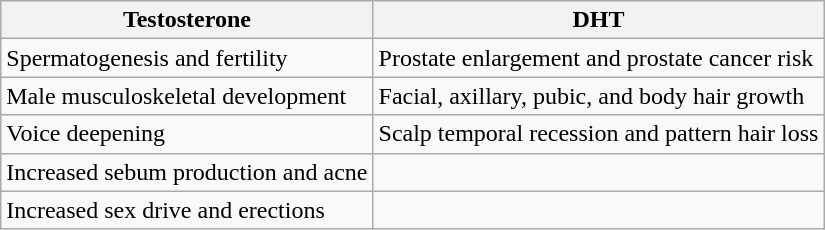<table class="wikitable">
<tr>
<th>Testosterone</th>
<th>DHT</th>
</tr>
<tr>
<td>Spermatogenesis and fertility</td>
<td>Prostate enlargement and prostate cancer risk</td>
</tr>
<tr>
<td>Male musculoskeletal development</td>
<td>Facial, axillary, pubic, and body hair growth</td>
</tr>
<tr>
<td>Voice deepening</td>
<td>Scalp temporal recession and pattern hair loss</td>
</tr>
<tr>
<td>Increased sebum production and acne</td>
<td></td>
</tr>
<tr>
<td>Increased sex drive and erections</td>
<td></td>
</tr>
</table>
